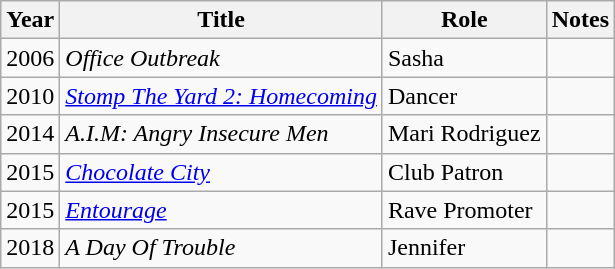<table class="wikitable sortable">
<tr>
<th>Year</th>
<th>Title</th>
<th>Role</th>
<th>Notes</th>
</tr>
<tr>
<td>2006</td>
<td><em>Office Outbreak</em></td>
<td>Sasha</td>
<td></td>
</tr>
<tr>
<td>2010</td>
<td><em><a href='#'>Stomp The Yard 2: Homecoming</a></em></td>
<td>Dancer</td>
</tr>
<tr>
<td>2014</td>
<td><em>A.I.M: Angry Insecure Men</em></td>
<td>Mari Rodriguez</td>
<td></td>
</tr>
<tr>
<td>2015</td>
<td><em><a href='#'>Chocolate City</a></em></td>
<td>Club Patron</td>
<td></td>
</tr>
<tr>
<td>2015</td>
<td><em><a href='#'>Entourage</a></em></td>
<td>Rave Promoter</td>
<td></td>
</tr>
<tr>
<td>2018</td>
<td><em>A Day Of Trouble</em></td>
<td>Jennifer</td>
<td></td>
</tr>
</table>
